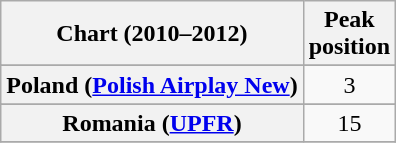<table class="wikitable plainrowheaders sortable" style="text-align:center;">
<tr>
<th scope="col">Chart (2010–2012)</th>
<th scope="col">Peak<br>position</th>
</tr>
<tr>
</tr>
<tr>
</tr>
<tr>
<th scope="row">Poland (<a href='#'>Polish Airplay New</a>)</th>
<td align="center">3</td>
</tr>
<tr>
</tr>
<tr>
<th scope="row">Romania (<a href='#'>UPFR</a>)</th>
<td align="center">15</td>
</tr>
<tr>
</tr>
</table>
